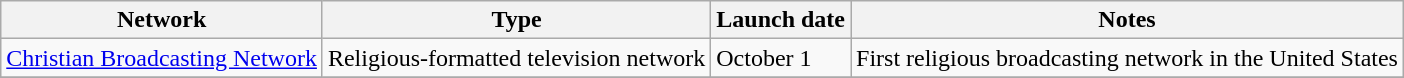<table class="wikitable sortable">
<tr>
<th>Network</th>
<th>Type</th>
<th>Launch date</th>
<th>Notes</th>
</tr>
<tr>
<td><a href='#'>Christian Broadcasting Network</a></td>
<td>Religious-formatted television network</td>
<td>October 1</td>
<td>First religious broadcasting network in the United States</td>
</tr>
<tr>
</tr>
</table>
